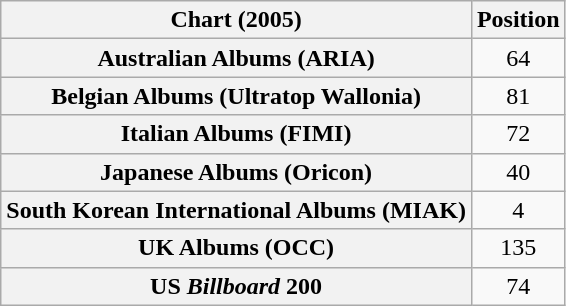<table class="wikitable sortable plainrowheaders">
<tr>
<th scope="col">Chart (2005)</th>
<th scope="col">Position</th>
</tr>
<tr>
<th scope="row">Australian Albums (ARIA)</th>
<td align="center">64</td>
</tr>
<tr>
<th scope="row">Belgian Albums (Ultratop Wallonia)</th>
<td align="center">81</td>
</tr>
<tr>
<th scope="row">Italian Albums (FIMI)</th>
<td align="center">72</td>
</tr>
<tr>
<th scope="row">Japanese Albums (Oricon)</th>
<td align="center">40</td>
</tr>
<tr>
<th scope="row">South Korean International Albums (MIAK)</th>
<td style="text-align:center;">4</td>
</tr>
<tr>
<th scope="row">UK Albums (OCC)</th>
<td align="center">135</td>
</tr>
<tr>
<th scope="row">US <em>Billboard</em> 200</th>
<td align="center">74</td>
</tr>
</table>
